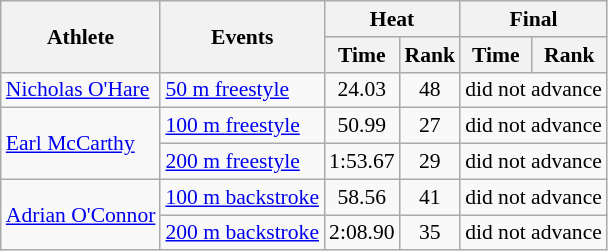<table class=wikitable style="font-size:90%">
<tr>
<th rowspan="2">Athlete</th>
<th rowspan="2">Events</th>
<th colspan="2">Heat</th>
<th colspan="2">Final</th>
</tr>
<tr>
<th>Time</th>
<th>Rank</th>
<th>Time</th>
<th>Rank</th>
</tr>
<tr>
<td><a href='#'>Nicholas O'Hare</a></td>
<td><a href='#'>50 m freestyle</a></td>
<td align="center">24.03</td>
<td align="center">48</td>
<td align="center" colspan="2">did not advance</td>
</tr>
<tr>
<td rowspan="2"><a href='#'>Earl McCarthy</a></td>
<td><a href='#'>100 m freestyle</a></td>
<td align="center">50.99</td>
<td align="center">27</td>
<td align="center" colspan="2">did not advance</td>
</tr>
<tr>
<td><a href='#'>200 m freestyle</a></td>
<td align="center">1:53.67</td>
<td align="center">29</td>
<td align="center" colspan="2">did not advance</td>
</tr>
<tr>
<td rowspan="2"><a href='#'>Adrian O'Connor</a></td>
<td><a href='#'>100 m backstroke</a></td>
<td align="center">58.56</td>
<td align="center">41</td>
<td align="center" colspan="2">did not advance</td>
</tr>
<tr>
<td><a href='#'>200 m backstroke</a></td>
<td align="center">2:08.90</td>
<td align="center">35</td>
<td align="center" colspan="2">did not advance</td>
</tr>
</table>
